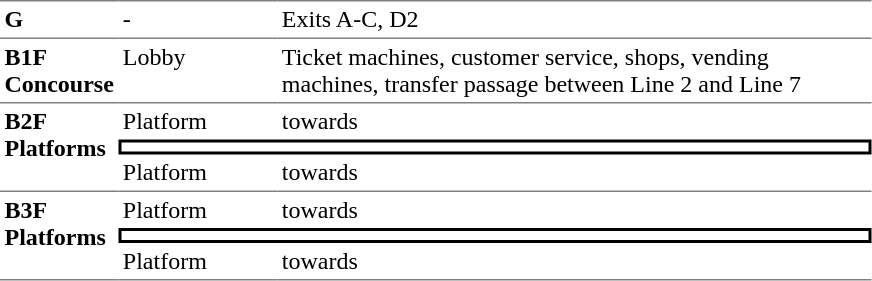<table table border=0 cellspacing=0 cellpadding=3>
<tr>
<td style="border-top:solid 1px gray;" width=50 valign=top><strong>G</strong></td>
<td style="border-top:solid 1px gray;" width=100 valign=top>-</td>
<td style="border-top:solid 1px gray;" width=390 valign=top>Exits A-C, D2</td>
</tr>
<tr>
<td style="border-bottom:solid 1px gray; border-top:solid 1px gray;" valign=top width=50><strong>B1F<br>Concourse</strong></td>
<td style="border-bottom:solid 1px gray; border-top:solid 1px gray;" valign=top width=100>Lobby</td>
<td style="border-bottom:solid 1px gray; border-top:solid 1px gray;" valign=top width=390>Ticket machines, customer service, shops, vending machines, transfer passage between Line 2 and Line 7</td>
</tr>
<tr>
<td style="border-bottom:solid 1px gray;" rowspan="3" valign=top><strong>B2F<br>  Platforms</strong></td>
<td>Platform</td>
<td>  towards  </td>
</tr>
<tr>
<td style="border-right:solid 2px black;border-left:solid 2px black;border-top:solid 2px black;border-bottom:solid 2px black;text-align:center;" colspan=2></td>
</tr>
<tr>
<td style="border-bottom:solid 1px gray;">Platform</td>
<td style="border-bottom:solid 1px gray;">  towards   </td>
</tr>
<tr>
<td style="border-bottom:solid 1px gray;" rowspan="3" valign=top><strong>B3F<br> Platforms</strong></td>
<td>Platform</td>
<td>  towards  </td>
</tr>
<tr>
<td style="border-right:solid 2px black;border-left:solid 2px black;border-top:solid 2px black;border-bottom:solid 2px black;text-align:center;" colspan=2></td>
</tr>
<tr>
<td style="border-bottom:solid 1px gray;">Platform</td>
<td style="border-bottom:solid 1px gray;">  towards   </td>
</tr>
</table>
